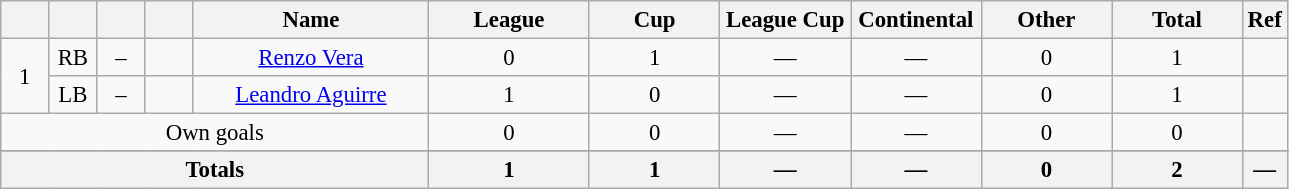<table class="wikitable sortable" style="font-size: 95%; text-align: center;">
<tr>
<th style="width:25px; background:#; color:;"></th>
<th style="width:25px; background:#; color:;"></th>
<th style="width:25px; background:#; color:;"></th>
<th style="width:25px; background:#; color:;"></th>
<th style="width:150px; background:#; color:;">Name</th>
<th style="width:100px; background:#; color:;">League</th>
<th style="width:80px; background:#; color:;">Cup</th>
<th style="width:80px; background:#; color:;">League Cup</th>
<th style="width:80px; background:#; color:;">Continental</th>
<th style="width:80px; background:#; color:;">Other</th>
<th style="width:80px; background:#; color:;"><strong>Total</strong></th>
<th style="width:10px; background:#; color:;"><strong>Ref</strong></th>
</tr>
<tr>
<td rowspan=2>1</td>
<td>RB</td>
<td>–</td>
<td></td>
<td data-sort-value="Vera, Renzo"><a href='#'>Renzo Vera</a></td>
<td>0</td>
<td>1</td>
<td>—</td>
<td>—</td>
<td>0</td>
<td>1</td>
<td></td>
</tr>
<tr>
<td>LB</td>
<td>–</td>
<td></td>
<td data-sort-value="Aguirre, Leandro"><a href='#'>Leandro Aguirre</a></td>
<td>1</td>
<td>0</td>
<td>—</td>
<td>—</td>
<td>0</td>
<td>1</td>
<td></td>
</tr>
<tr>
<td colspan="5">Own goals</td>
<td>0</td>
<td>0</td>
<td>—</td>
<td>—</td>
<td>0</td>
<td>0</td>
<td></td>
</tr>
<tr>
</tr>
<tr class="sortbottom">
</tr>
<tr class="sortbottom">
<th colspan=5><strong>Totals</strong></th>
<th><strong>1</strong></th>
<th><strong>1</strong></th>
<th><strong>—</strong></th>
<th><strong>—</strong></th>
<th><strong>0</strong></th>
<th><strong>2</strong></th>
<th><strong>—</strong></th>
</tr>
</table>
